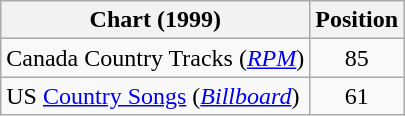<table class="wikitable sortable">
<tr>
<th scope="col">Chart (1999)</th>
<th scope="col">Position</th>
</tr>
<tr>
<td>Canada Country Tracks (<em><a href='#'>RPM</a></em>)</td>
<td align="center">85</td>
</tr>
<tr>
<td>US <a href='#'>Country Songs</a> (<em><a href='#'>Billboard</a></em>)</td>
<td align="center">61</td>
</tr>
</table>
